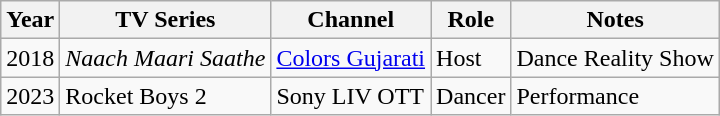<table class="wikitable sortable">
<tr>
<th>Year</th>
<th>TV Series</th>
<th>Channel</th>
<th>Role</th>
<th>Notes</th>
</tr>
<tr>
<td>2018</td>
<td><em>Naach Maari Saathe</em></td>
<td><a href='#'>Colors Gujarati</a></td>
<td>Host</td>
<td>Dance Reality Show</td>
</tr>
<tr>
<td>2023</td>
<td>Rocket Boys 2</td>
<td>Sony LIV OTT</td>
<td>Dancer</td>
<td>Performance</td>
</tr>
</table>
